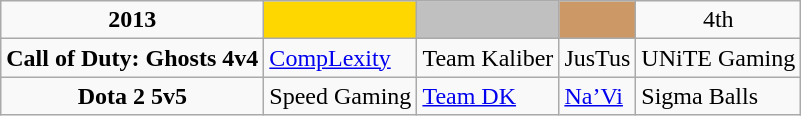<table class="wikitable" style="text-align:left">
<tr>
<td style="text-align:center"><strong>2013</strong></td>
<td style="text-align:center; background:gold;"></td>
<td style="text-align:center; background:silver;"></td>
<td style="text-align:center; background:#c96;"></td>
<td style="text-align:center">4th</td>
</tr>
<tr>
<td style="text-align:center"><strong>Call of Duty: Ghosts 4v4</strong></td>
<td> <a href='#'>CompLexity</a></td>
<td> Team Kaliber</td>
<td> JusTus</td>
<td> UNiTE Gaming</td>
</tr>
<tr>
<td style="text-align:center"><strong>Dota 2 5v5</strong></td>
<td>Speed Gaming</td>
<td> <a href='#'>Team DK</a></td>
<td> <a href='#'>Na’Vi</a></td>
<td> Sigma Balls</td>
</tr>
</table>
